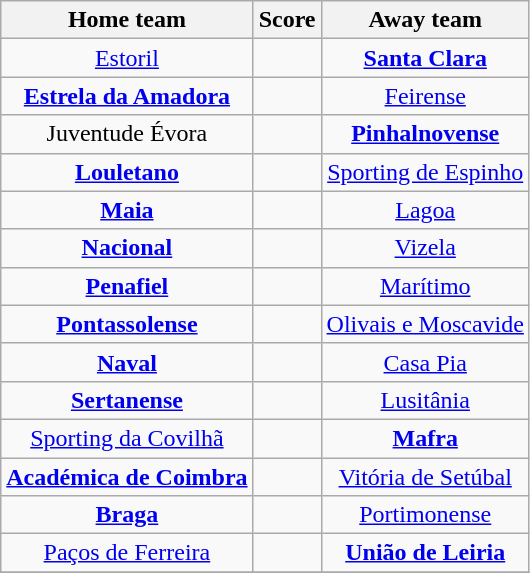<table class="wikitable" style="text-align: center">
<tr>
<th>Home team</th>
<th>Score</th>
<th>Away team</th>
</tr>
<tr>
<td><a href='#'>Estoril</a> </td>
<td></td>
<td><strong><a href='#'>Santa Clara</a></strong> </td>
</tr>
<tr>
<td><strong><a href='#'>Estrela da Amadora</a></strong> </td>
<td></td>
<td><a href='#'>Feirense</a> </td>
</tr>
<tr>
<td>Juventude Évora  </td>
<td></td>
<td><strong><a href='#'>Pinhalnovense</a></strong> </td>
</tr>
<tr>
<td><strong><a href='#'>Louletano</a></strong> </td>
<td></td>
<td><a href='#'>Sporting de Espinho</a> </td>
</tr>
<tr>
<td><strong><a href='#'>Maia</a></strong> </td>
<td></td>
<td><a href='#'>Lagoa</a> </td>
</tr>
<tr>
<td><strong><a href='#'>Nacional</a></strong> </td>
<td></td>
<td><a href='#'>Vizela</a> </td>
</tr>
<tr>
<td><strong><a href='#'>Penafiel</a></strong> </td>
<td></td>
<td><a href='#'>Marítimo</a> </td>
</tr>
<tr>
<td><strong><a href='#'>Pontassolense</a></strong> </td>
<td></td>
<td><a href='#'>Olivais e Moscavide</a> </td>
</tr>
<tr>
<td><strong><a href='#'>Naval</a></strong> </td>
<td></td>
<td><a href='#'>Casa Pia</a> </td>
</tr>
<tr>
<td><strong><a href='#'>Sertanense</a></strong> </td>
<td></td>
<td><a href='#'>Lusitânia</a> </td>
</tr>
<tr>
<td><a href='#'>Sporting da Covilhã</a> </td>
<td></td>
<td><strong><a href='#'>Mafra</a></strong> </td>
</tr>
<tr>
<td><strong><a href='#'>Académica de Coimbra</a></strong> </td>
<td></td>
<td><a href='#'>Vitória de Setúbal</a> </td>
</tr>
<tr>
<td><strong><a href='#'>Braga</a></strong> </td>
<td></td>
<td><a href='#'>Portimonense</a> </td>
</tr>
<tr>
<td><a href='#'>Paços de Ferreira</a> </td>
<td></td>
<td><strong><a href='#'>União de Leiria</a></strong> </td>
</tr>
<tr>
</tr>
</table>
